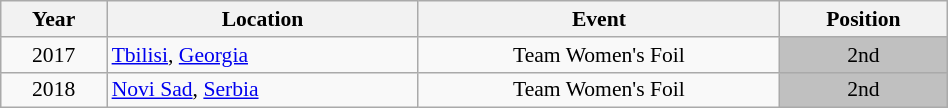<table class="wikitable" width="50%" style="font-size:90%; text-align:center;">
<tr>
<th>Year</th>
<th>Location</th>
<th>Event</th>
<th>Position</th>
</tr>
<tr>
<td>2017</td>
<td rowspan="1" align="left"> <a href='#'>Tbilisi</a>, <a href='#'>Georgia</a></td>
<td>Team Women's Foil</td>
<td bgcolor="silver">2nd</td>
</tr>
<tr>
<td>2018</td>
<td rowspan="1" align="left"> <a href='#'>Novi Sad</a>, <a href='#'>Serbia</a></td>
<td>Team Women's Foil</td>
<td bgcolor="silver">2nd</td>
</tr>
</table>
